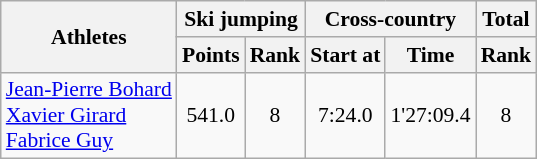<table class="wikitable" border="1" style="font-size:90%">
<tr>
<th rowspan="2">Athletes</th>
<th colspan="2">Ski jumping</th>
<th colspan="2">Cross-country</th>
<th>Total</th>
</tr>
<tr>
<th>Points</th>
<th>Rank</th>
<th>Start at</th>
<th>Time</th>
<th>Rank</th>
</tr>
<tr>
<td><a href='#'>Jean-Pierre Bohard</a><br><a href='#'>Xavier Girard</a><br><a href='#'>Fabrice Guy</a></td>
<td align=center>541.0</td>
<td align=center>8</td>
<td align=center>7:24.0</td>
<td align=center>1'27:09.4</td>
<td align=center>8</td>
</tr>
</table>
